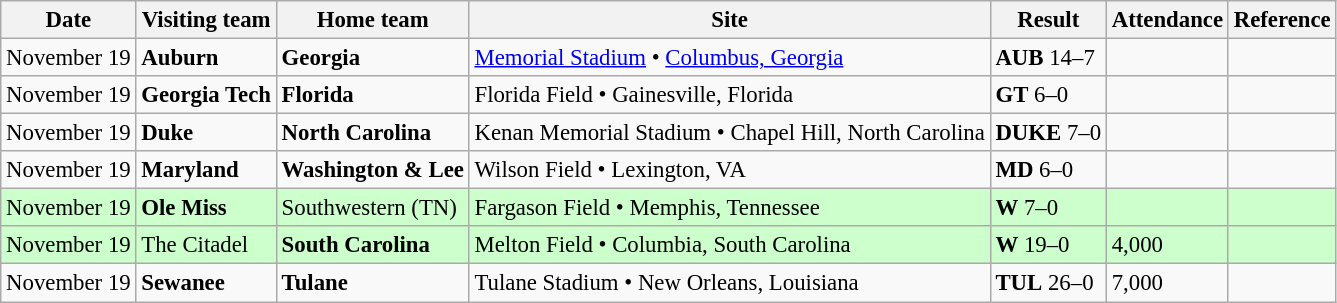<table class="wikitable" style="font-size:95%;">
<tr>
<th>Date</th>
<th>Visiting team</th>
<th>Home team</th>
<th>Site</th>
<th>Result</th>
<th>Attendance</th>
<th class="unsortable">Reference</th>
</tr>
<tr bgcolor=>
<td>November 19</td>
<td><strong>Auburn</strong></td>
<td><strong>Georgia</strong></td>
<td><a href='#'>Memorial Stadium</a> • <a href='#'>Columbus, Georgia</a></td>
<td><strong>AUB</strong> 14–7</td>
<td></td>
<td></td>
</tr>
<tr bgcolor=>
<td>November 19</td>
<td><strong>Georgia Tech</strong></td>
<td><strong>Florida</strong></td>
<td>Florida Field • Gainesville, Florida</td>
<td><strong>GT</strong> 6–0</td>
<td></td>
<td></td>
</tr>
<tr bgcolor=>
<td>November 19</td>
<td><strong>Duke</strong></td>
<td><strong>North Carolina</strong></td>
<td>Kenan Memorial Stadium • Chapel Hill, North Carolina</td>
<td><strong>DUKE</strong> 7–0</td>
<td></td>
<td></td>
</tr>
<tr bgcolor=>
<td>November 19</td>
<td><strong>Maryland</strong></td>
<td><strong>Washington & Lee</strong></td>
<td>Wilson Field • Lexington, VA</td>
<td><strong>MD</strong> 6–0</td>
<td></td>
<td></td>
</tr>
<tr bgcolor=ccffcc>
<td>November 19</td>
<td><strong>Ole Miss</strong></td>
<td>Southwestern (TN)</td>
<td>Fargason Field • Memphis, Tennessee</td>
<td><strong>W</strong> 7–0</td>
<td></td>
<td></td>
</tr>
<tr bgcolor=ccffcc>
<td>November 19</td>
<td>The Citadel</td>
<td><strong>South Carolina</strong></td>
<td>Melton Field • Columbia, South Carolina</td>
<td><strong>W</strong> 19–0</td>
<td>4,000</td>
<td></td>
</tr>
<tr bgcolor=>
<td>November 19</td>
<td><strong>Sewanee</strong></td>
<td><strong>Tulane</strong></td>
<td>Tulane Stadium • New Orleans, Louisiana</td>
<td><strong>TUL</strong> 26–0</td>
<td>7,000</td>
<td></td>
</tr>
</table>
